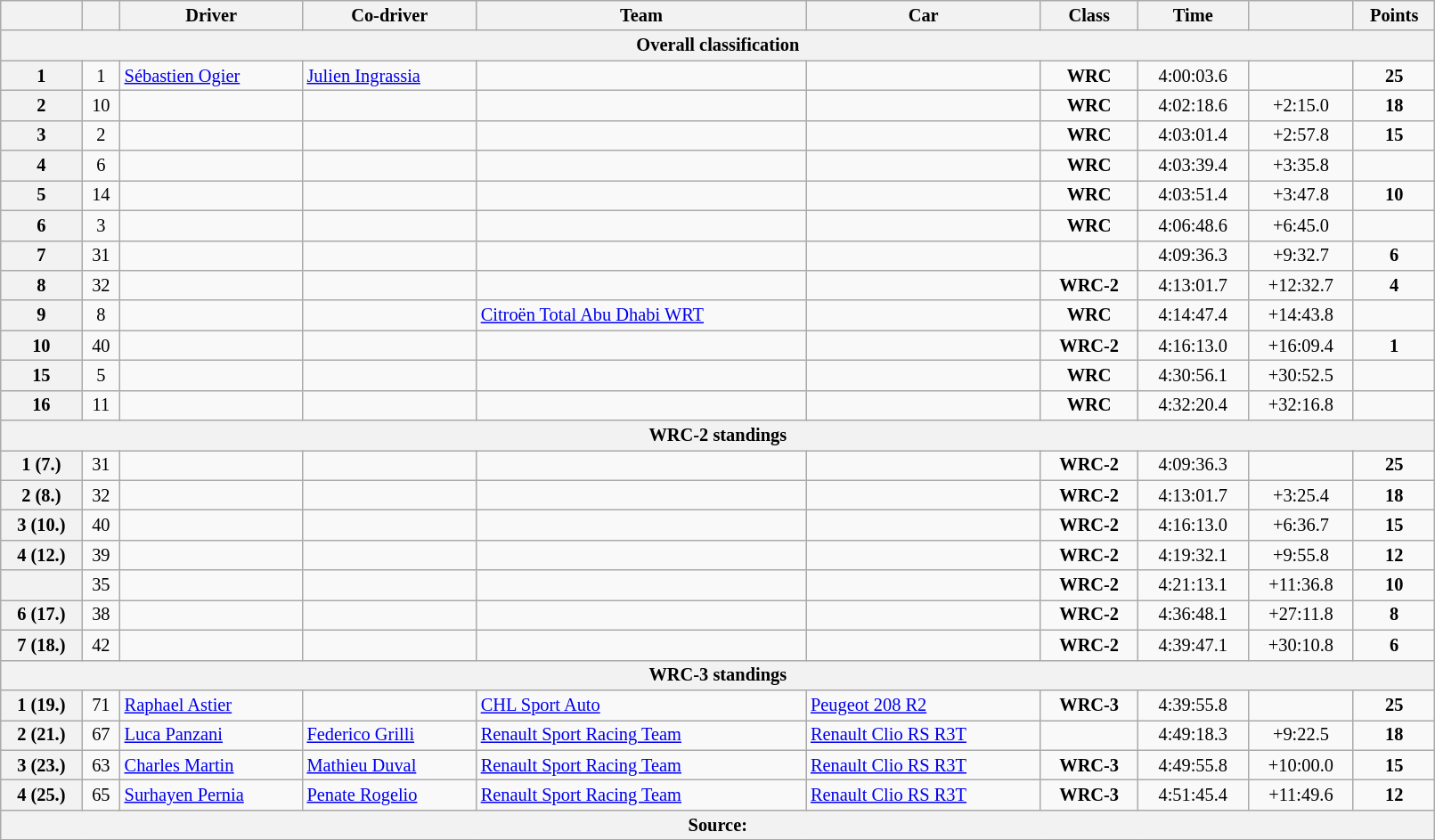<table class="wikitable" width=85% style="font-size: 85%;">
<tr>
<th></th>
<th></th>
<th>Driver</th>
<th>Co-driver</th>
<th>Team</th>
<th>Car</th>
<th>Class</th>
<th>Time</th>
<th></th>
<th>Points</th>
</tr>
<tr>
<th colspan=12>Overall classification</th>
</tr>
<tr>
<th>1</th>
<td align="center">1</td>
<td> <a href='#'>Sébastien Ogier</a></td>
<td> <a href='#'>Julien Ingrassia</a></td>
<td></td>
<td></td>
<td align="center"><strong><span>WRC</span></strong></td>
<td align="center">4:00:03.6</td>
<td align="center"></td>
<td align="center"><strong>25</strong></td>
</tr>
<tr>
<th>2</th>
<td align="center">10</td>
<td></td>
<td></td>
<td></td>
<td></td>
<td align="center"><strong><span>WRC</span></strong></td>
<td align="center">4:02:18.6</td>
<td align="center">+2:15.0</td>
<td align="center"><strong>18</strong></td>
</tr>
<tr>
<th>3</th>
<td align="center">2</td>
<td></td>
<td></td>
<td></td>
<td></td>
<td align="center"><strong><span>WRC</span></strong></td>
<td align="center">4:03:01.4</td>
<td align="center">+2:57.8</td>
<td align="center"><strong>15</strong></td>
</tr>
<tr>
<th>4</th>
<td align="center">6</td>
<td></td>
<td></td>
<td></td>
<td></td>
<td align="center"><strong><span>WRC</span></strong></td>
<td align="center">4:03:39.4</td>
<td align="center">+3:35.8</td>
<td align="center"><strong></strong></td>
</tr>
<tr>
<th>5</th>
<td align="center">14</td>
<td></td>
<td></td>
<td></td>
<td></td>
<td align="center"><strong><span>WRC</span></strong></td>
<td align="center">4:03:51.4</td>
<td align="center">+3:47.8</td>
<td align="center"><strong>10</strong></td>
</tr>
<tr>
<th>6</th>
<td align="center">3</td>
<td></td>
<td></td>
<td></td>
<td></td>
<td align="center"><strong><span>WRC</span></strong></td>
<td align="center">4:06:48.6</td>
<td align="center">+6:45.0</td>
<td align="center"><strong></strong></td>
</tr>
<tr>
<th>7</th>
<td align="center">31</td>
<td></td>
<td></td>
<td></td>
<td></td>
<td align="center"><strong><span></span></strong></td>
<td align="center">4:09:36.3</td>
<td align="center">+9:32.7</td>
<td align="center"><strong>6</strong></td>
</tr>
<tr>
<th>8</th>
<td align="center">32</td>
<td></td>
<td></td>
<td></td>
<td></td>
<td align="center"><strong><span>WRC-2</span></strong></td>
<td align="center">4:13:01.7</td>
<td align="center">+12:32.7</td>
<td align="center"><strong>4</strong></td>
</tr>
<tr>
<th>9</th>
<td align="center">8</td>
<td></td>
<td></td>
<td> <a href='#'>Citroën Total Abu Dhabi WRT</a></td>
<td></td>
<td align="center"><strong><span>WRC</span></strong></td>
<td align="center">4:14:47.4</td>
<td align="center">+14:43.8</td>
<td align="center"><strong></strong></td>
</tr>
<tr>
<th>10</th>
<td align="center">40</td>
<td></td>
<td></td>
<td></td>
<td></td>
<td align="center"><strong><span>WRC-2</span></strong></td>
<td align="center">4:16:13.0</td>
<td align="center">+16:09.4</td>
<td align="center"><strong>1</strong></td>
</tr>
<tr>
<th>15</th>
<td align="center">5</td>
<td></td>
<td></td>
<td></td>
<td></td>
<td align="center"><strong><span>WRC</span></strong></td>
<td align="center">4:30:56.1</td>
<td align="center">+30:52.5</td>
<td align="center"><strong></strong></td>
</tr>
<tr>
<th>16</th>
<td align="center">11</td>
<td></td>
<td></td>
<td></td>
<td></td>
<td align="center"><strong><span>WRC</span></strong></td>
<td align="center">4:32:20.4</td>
<td align="center">+32:16.8</td>
<td align="center"><strong></strong></td>
</tr>
<tr>
<th colspan=10>WRC-2 standings</th>
</tr>
<tr>
<th>1 (7.)</th>
<td align="center">31</td>
<td></td>
<td></td>
<td></td>
<td></td>
<td align="center"><strong><span>WRC-2</span></strong></td>
<td align="center">4:09:36.3</td>
<td align="center"></td>
<td align="center"><strong>25</strong></td>
</tr>
<tr>
<th>2 (8.)</th>
<td align="center">32</td>
<td></td>
<td></td>
<td></td>
<td></td>
<td align="center"><strong><span>WRC-2</span></strong></td>
<td align="center">4:13:01.7</td>
<td align="center">+3:25.4</td>
<td align="center"><strong>18</strong></td>
</tr>
<tr>
<th>3 (10.)</th>
<td align="center">40</td>
<td></td>
<td></td>
<td></td>
<td></td>
<td align="center"><strong><span>WRC-2</span></strong></td>
<td align="center">4:16:13.0</td>
<td align="center">+6:36.7</td>
<td align="center"><strong>15</strong></td>
</tr>
<tr>
<th>4 (12.)</th>
<td align="center">39</td>
<td></td>
<td></td>
<td></td>
<td></td>
<td align="center"><strong><span>WRC-2</span></strong></td>
<td align="center">4:19:32.1</td>
<td align="center">+9:55.8</td>
<td align="center"><strong>12</strong></td>
</tr>
<tr>
<th></th>
<td align="center">35</td>
<td></td>
<td></td>
<td></td>
<td></td>
<td align="center"><strong><span>WRC-2</span></strong></td>
<td align="center">4:21:13.1</td>
<td align="center">+11:36.8</td>
<td align="center"><strong>10</strong></td>
</tr>
<tr>
<th>6 (17.)</th>
<td align="center">38</td>
<td></td>
<td></td>
<td></td>
<td></td>
<td align="center"><strong><span>WRC-2</span></strong></td>
<td align="center">4:36:48.1</td>
<td align="center">+27:11.8</td>
<td align="center"><strong>8</strong></td>
</tr>
<tr>
<th>7 (18.)</th>
<td align="center">42</td>
<td></td>
<td></td>
<td></td>
<td></td>
<td align="center"><strong><span>WRC-2</span></strong></td>
<td align="center">4:39:47.1</td>
<td align="center">+30:10.8</td>
<td align="center"><strong>6</strong></td>
</tr>
<tr>
<th colspan=10>WRC-3 standings</th>
</tr>
<tr>
<th>1 (19.)</th>
<td align="center">71</td>
<td> <a href='#'>Raphael Astier</a></td>
<td></td>
<td> <a href='#'>CHL Sport Auto</a></td>
<td><a href='#'>Peugeot 208 R2</a></td>
<td align="center"><strong><span>WRC-3</span></strong></td>
<td align="center">4:39:55.8</td>
<td align="center"></td>
<td align="center"><strong>25</strong></td>
</tr>
<tr>
<th>2 (21.)</th>
<td align="center">67</td>
<td> <a href='#'>Luca Panzani</a></td>
<td> <a href='#'>Federico Grilli</a></td>
<td> <a href='#'>Renault Sport Racing Team</a></td>
<td><a href='#'>Renault Clio RS R3T</a></td>
<td align="center"><strong><span></span></strong></td>
<td align="center">4:49:18.3</td>
<td align="center">+9:22.5</td>
<td align="center"><strong>18</strong></td>
</tr>
<tr>
<th>3 (23.)</th>
<td align="center">63</td>
<td> <a href='#'>Charles Martin</a></td>
<td> <a href='#'>Mathieu Duval</a></td>
<td> <a href='#'>Renault Sport Racing Team</a></td>
<td><a href='#'>Renault Clio RS R3T</a></td>
<td align="center"><strong><span>WRC-3</span></strong></td>
<td align="center">4:49:55.8</td>
<td align="center">+10:00.0</td>
<td align="center"><strong>15</strong></td>
</tr>
<tr>
<th>4 (25.)</th>
<td align="center">65</td>
<td> <a href='#'>Surhayen Pernia</a></td>
<td> <a href='#'>Penate Rogelio</a></td>
<td> <a href='#'>Renault Sport Racing Team</a></td>
<td><a href='#'>Renault Clio RS R3T</a></td>
<td align="center"><strong><span>WRC-3</span></strong></td>
<td align="center">4:51:45.4</td>
<td align="center">+11:49.6</td>
<td align="center"><strong>12</strong></td>
</tr>
<tr>
<th colspan=10>Source:</th>
</tr>
<tr>
</tr>
</table>
